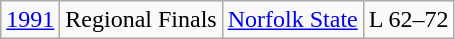<table class="wikitable">
<tr align="center">
<td><a href='#'>1991</a></td>
<td>Regional Finals</td>
<td><a href='#'>Norfolk State</a></td>
<td>L 62–72</td>
</tr>
</table>
